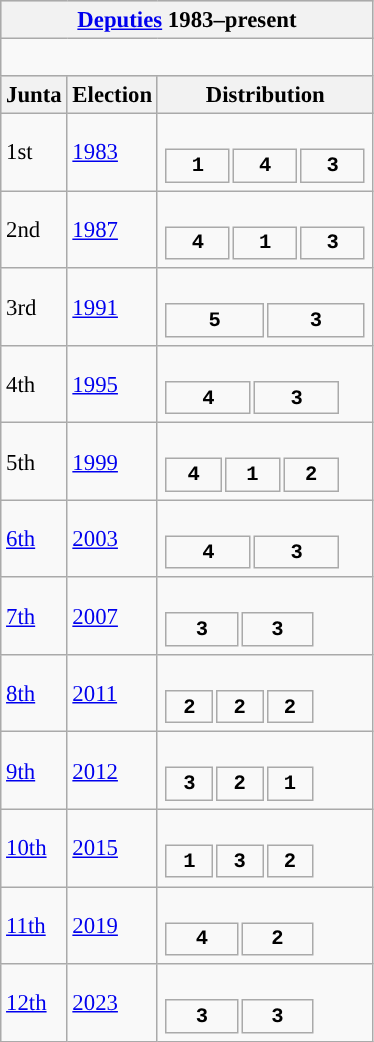<table class="wikitable" style="font-size:95%;">
<tr bgcolor="#CCCCCC">
<th colspan="3"><a href='#'>Deputies</a> 1983–present</th>
</tr>
<tr>
<td colspan="3"><br>










</td>
</tr>
<tr bgcolor="#CCCCCC">
<th>Junta</th>
<th>Election</th>
<th>Distribution</th>
</tr>
<tr>
<td>1st</td>
<td><a href='#'>1983</a></td>
<td><br><table style="width:10em; font-size:90%; text-align:center; font-family:Courier New;">
<tr style="font-weight:bold">
<td style="background:">1</td>
<td style="background:">4</td>
<td style="background:">3</td>
</tr>
</table>
</td>
</tr>
<tr>
<td>2nd</td>
<td><a href='#'>1987</a></td>
<td><br><table style="width:10em; font-size:90%; text-align:center; font-family:Courier New;">
<tr style="font-weight:bold">
<td style="background:">4</td>
<td style="background:">1</td>
<td style="background:">3</td>
</tr>
</table>
</td>
</tr>
<tr>
<td>3rd</td>
<td><a href='#'>1991</a></td>
<td><br><table style="width:10em; font-size:90%; text-align:center; font-family:Courier New;">
<tr style="font-weight:bold">
<td style="background:">5</td>
<td style="background:">3</td>
</tr>
</table>
</td>
</tr>
<tr>
<td>4th</td>
<td><a href='#'>1995</a></td>
<td><br><table style="width:8.75em; font-size:90%; text-align:center; font-family:Courier New;">
<tr style="font-weight:bold">
<td style="background:">4</td>
<td style="background:">3</td>
</tr>
</table>
</td>
</tr>
<tr>
<td>5th</td>
<td><a href='#'>1999</a></td>
<td><br><table style="width:8.75em; font-size:90%; text-align:center; font-family:Courier New;">
<tr style="font-weight:bold">
<td style="background:">4</td>
<td style="background:">1</td>
<td style="background:">2</td>
</tr>
</table>
</td>
</tr>
<tr>
<td><a href='#'>6th</a></td>
<td><a href='#'>2003</a></td>
<td><br><table style="width:8.75em; font-size:90%; text-align:center; font-family:Courier New;">
<tr style="font-weight:bold">
<td style="background:">4</td>
<td style="background:">3</td>
</tr>
</table>
</td>
</tr>
<tr>
<td><a href='#'>7th</a></td>
<td><a href='#'>2007</a></td>
<td><br><table style="width:7.5em; font-size:90%; text-align:center; font-family:Courier New;">
<tr style="font-weight:bold">
<td style="background:">3</td>
<td style="background:">3</td>
</tr>
</table>
</td>
</tr>
<tr>
<td><a href='#'>8th</a></td>
<td><a href='#'>2011</a></td>
<td><br><table style="width:7.5em; font-size:90%; text-align:center; font-family:Courier New;">
<tr style="font-weight:bold">
<td style="background:">2</td>
<td style="background:">2</td>
<td style="background:">2</td>
</tr>
</table>
</td>
</tr>
<tr>
<td><a href='#'>9th</a></td>
<td><a href='#'>2012</a></td>
<td><br><table style="width:7.5em; font-size:90%; text-align:center; font-family:Courier New;">
<tr style="font-weight:bold">
<td style="background:">3</td>
<td style="background:">2</td>
<td style="background:">1</td>
</tr>
</table>
</td>
</tr>
<tr>
<td><a href='#'>10th</a></td>
<td><a href='#'>2015</a></td>
<td><br><table style="width:7.5em; font-size:90%; text-align:center; font-family:Courier New;">
<tr style="font-weight:bold">
<td style="background:">1</td>
<td style="background:">3</td>
<td style="background:">2</td>
</tr>
</table>
</td>
</tr>
<tr>
<td><a href='#'>11th</a></td>
<td><a href='#'>2019</a></td>
<td><br><table style="width:7.5em; font-size:90%; text-align:center; font-family:Courier New;">
<tr style="font-weight:bold">
<td style="background:">4</td>
<td style="background:">2</td>
</tr>
</table>
</td>
</tr>
<tr>
<td><a href='#'>12th</a></td>
<td><a href='#'>2023</a></td>
<td><br><table style="width:7.5em; font-size:90%; text-align:center; font-family:Courier New;">
<tr style="font-weight:bold">
<td style="background:">3</td>
<td style="background:">3</td>
</tr>
</table>
</td>
</tr>
</table>
